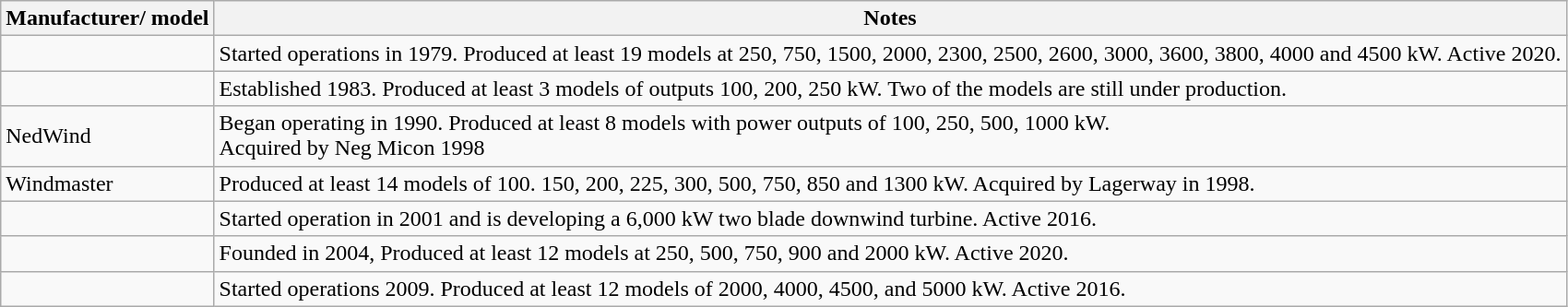<table class="wikitable">
<tr>
<th>Manufacturer/ model</th>
<th>Notes</th>
</tr>
<tr>
<td></td>
<td>Started operations in 1979. Produced at least 19 models at 250, 750, 1500, 2000, 2300, 2500, 2600, 3000, 3600, 3800, 4000 and 4500 kW. Active 2020.</td>
</tr>
<tr>
<td></td>
<td>Established 1983. Produced at least 3 models of outputs 100, 200, 250 kW. Two of the models are still under production.</td>
</tr>
<tr>
<td>NedWind</td>
<td>Began operating in 1990.   Produced at least 8 models with power outputs of 100, 250, 500, 1000 kW.<br>Acquired by Neg Micon 1998</td>
</tr>
<tr>
<td>Windmaster</td>
<td>Produced at least 14 models of 100. 150, 200, 225, 300, 500, 750, 850 and 1300 kW. Acquired by Lagerway in 1998.</td>
</tr>
<tr>
<td></td>
<td>Started operation in 2001 and is developing a 6,000 kW two blade downwind turbine. Active 2016.</td>
</tr>
<tr>
<td></td>
<td>Founded in 2004, Produced at least 12 models at 250, 500, 750, 900 and 2000 kW. Active 2020.</td>
</tr>
<tr>
<td></td>
<td>Started operations 2009. Produced at least 12 models of 2000, 4000, 4500, and 5000 kW. Active 2016.</td>
</tr>
</table>
